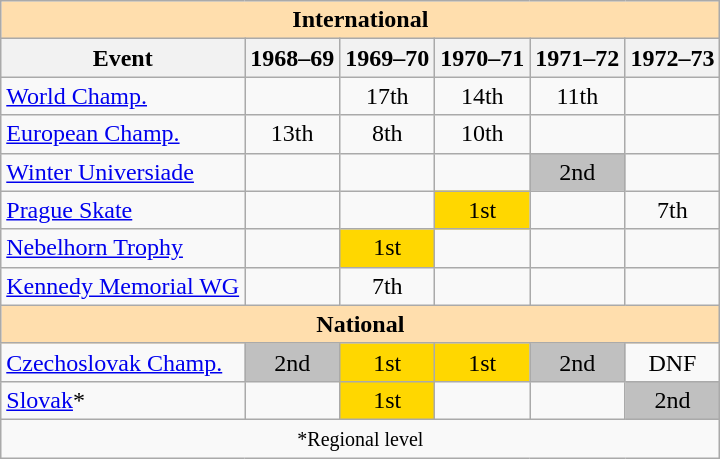<table class="wikitable" style="text-align:center">
<tr>
<th style="background-color: #ffdead; " colspan=6 align=center>International</th>
</tr>
<tr>
<th>Event</th>
<th>1968–69</th>
<th>1969–70</th>
<th>1970–71</th>
<th>1971–72</th>
<th>1972–73</th>
</tr>
<tr>
<td align=left><a href='#'>World Champ.</a></td>
<td></td>
<td>17th</td>
<td>14th</td>
<td>11th</td>
<td></td>
</tr>
<tr>
<td align=left><a href='#'>European Champ.</a></td>
<td>13th</td>
<td>8th</td>
<td>10th</td>
<td></td>
<td></td>
</tr>
<tr>
<td align=left><a href='#'>Winter Universiade</a></td>
<td></td>
<td></td>
<td></td>
<td bgcolor=silver>2nd</td>
<td></td>
</tr>
<tr>
<td align=left><a href='#'>Prague Skate</a></td>
<td></td>
<td></td>
<td bgcolor=gold>1st</td>
<td></td>
<td>7th</td>
</tr>
<tr>
<td align=left><a href='#'>Nebelhorn Trophy</a></td>
<td></td>
<td bgcolor=gold>1st</td>
<td></td>
<td></td>
<td></td>
</tr>
<tr>
<td align=left><a href='#'>Kennedy Memorial WG</a></td>
<td></td>
<td>7th</td>
<td></td>
<td></td>
<td></td>
</tr>
<tr>
<th style="background-color: #ffdead; " colspan=6 align=center>National</th>
</tr>
<tr>
<td align=left><a href='#'>Czechoslovak Champ.</a></td>
<td bgcolor=silver>2nd</td>
<td bgcolor=gold>1st</td>
<td bgcolor=gold>1st</td>
<td bgcolor=silver>2nd</td>
<td>DNF</td>
</tr>
<tr>
<td align=left><a href='#'>Slovak</a>*</td>
<td></td>
<td bgcolor=gold>1st</td>
<td></td>
<td></td>
<td bgcolor=silver>2nd</td>
</tr>
<tr>
<td colspan=6 align=center><small> *Regional level </small></td>
</tr>
</table>
